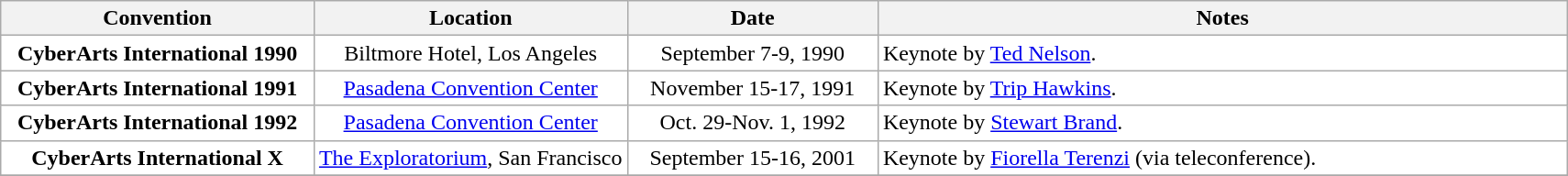<table class="wikitable" border="1" style="Background:#ffffff">
<tr>
<th width=20%>Convention</th>
<th width=20%>Location</th>
<th width=16%>Date</th>
<th>Notes</th>
</tr>
<tr>
<td align="center"><strong>CyberArts International 1990</strong></td>
<td align="center">Biltmore Hotel, Los Angeles</td>
<td align="center">September 7-9, 1990</td>
<td>Keynote by <a href='#'>Ted Nelson</a>.</td>
</tr>
<tr>
<td align="center"><strong>CyberArts International 1991</strong></td>
<td align="center"><a href='#'>Pasadena Convention Center</a></td>
<td align="center">November 15-17, 1991</td>
<td>Keynote by <a href='#'>Trip Hawkins</a>.</td>
</tr>
<tr>
<td align="center"><strong>CyberArts International 1992</strong></td>
<td align="center"><a href='#'>Pasadena Convention Center</a></td>
<td align="center">Oct. 29-Nov. 1, 1992</td>
<td>Keynote by <a href='#'>Stewart Brand</a>.</td>
</tr>
<tr>
<td align="center"><strong>CyberArts International X</strong></td>
<td align="center"><a href='#'>The Exploratorium</a>, San Francisco</td>
<td align="center">September 15-16, 2001</td>
<td>Keynote by <a href='#'>Fiorella Terenzi</a> (via teleconference).</td>
</tr>
<tr>
</tr>
</table>
